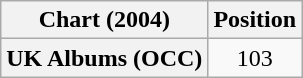<table class="wikitable plainrowheaders" style="text-align:center">
<tr>
<th scope="col">Chart (2004)</th>
<th scope="col">Position</th>
</tr>
<tr>
<th scope="row">UK Albums (OCC)</th>
<td>103</td>
</tr>
</table>
